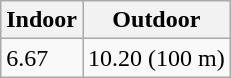<table class="wikitable" border="1" align="upright">
<tr>
<th>Indoor</th>
<th>Outdoor</th>
</tr>
<tr>
<td>6.67</td>
<td>10.20 (100 m)</td>
</tr>
</table>
